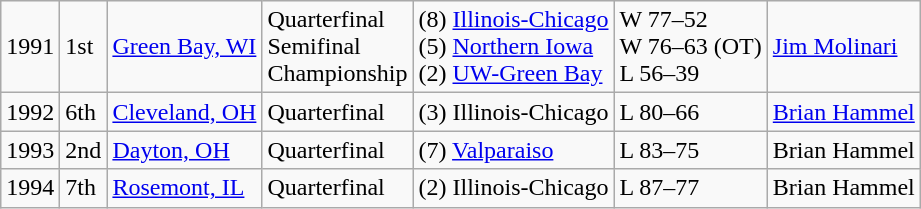<table class="wikitable" style="text-align:left;">
<tr>
<td>1991</td>
<td>1st</td>
<td><a href='#'>Green Bay, WI</a></td>
<td>Quarterfinal<br>Semifinal<br>Championship</td>
<td>(8) <a href='#'>Illinois-Chicago</a><br>(5) <a href='#'>Northern Iowa</a><br>(2) <a href='#'>UW-Green Bay</a></td>
<td>W 77–52<br>W 76–63 (OT)<br>L 56–39</td>
<td><a href='#'>Jim Molinari</a></td>
</tr>
<tr>
<td>1992</td>
<td>6th</td>
<td><a href='#'>Cleveland, OH</a></td>
<td>Quarterfinal</td>
<td>(3) Illinois-Chicago</td>
<td>L 80–66</td>
<td><a href='#'>Brian Hammel</a></td>
</tr>
<tr>
<td>1993</td>
<td>2nd</td>
<td><a href='#'>Dayton, OH</a></td>
<td>Quarterfinal</td>
<td>(7) <a href='#'>Valparaiso</a></td>
<td>L 83–75</td>
<td>Brian Hammel</td>
</tr>
<tr>
<td>1994</td>
<td>7th</td>
<td><a href='#'>Rosemont, IL</a></td>
<td>Quarterfinal</td>
<td>(2) Illinois-Chicago</td>
<td>L 87–77</td>
<td>Brian Hammel</td>
</tr>
</table>
